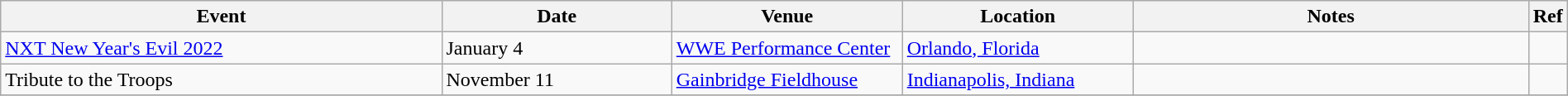<table class="wikitable plainrowheaders sortable" style="width:100%;">
<tr>
<th style="width:29%;">Event</th>
<th style="width:15%;">Date</th>
<th style="width:15%;">Venue</th>
<th style="width:15%;">Location</th>
<th style="width:99%;">Notes</th>
<th style="width:99%;">Ref</th>
</tr>
<tr>
<td><a href='#'>NXT New Year's Evil 2022</a></td>
<td>January 4</td>
<td><a href='#'>WWE Performance Center</a></td>
<td><a href='#'>Orlando, Florida</a></td>
<td></td>
<td></td>
</tr>
<tr>
<td>Tribute to the Troops</td>
<td>November 11<br></td>
<td><a href='#'>Gainbridge Fieldhouse</a></td>
<td><a href='#'>Indianapolis, Indiana</a></td>
<td></td>
<td></td>
</tr>
<tr>
</tr>
</table>
